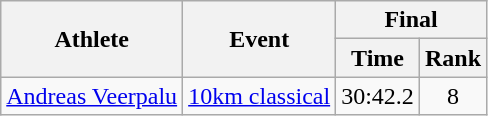<table class="wikitable">
<tr>
<th rowspan="2">Athlete</th>
<th rowspan="2">Event</th>
<th colspan="2">Final</th>
</tr>
<tr>
<th>Time</th>
<th>Rank</th>
</tr>
<tr>
<td rowspan="1"><a href='#'>Andreas Veerpalu</a></td>
<td><a href='#'>10km classical</a></td>
<td align="center">30:42.2</td>
<td align="center">8</td>
</tr>
</table>
